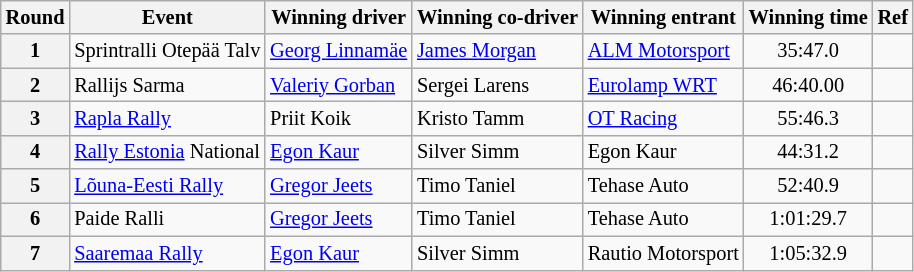<table class="wikitable" style="font-size: 85%">
<tr>
<th>Round</th>
<th>Event</th>
<th nowrap>Winning driver</th>
<th nowrap>Winning co-driver</th>
<th nowrap>Winning entrant</th>
<th nowrap>Winning time</th>
<th nowrap>Ref</th>
</tr>
<tr>
<th>1</th>
<td> Sprintralli Otepää Talv</td>
<td nowrap> <a href='#'>Georg Linnamäe</a></td>
<td nowrap> <a href='#'>James Morgan</a></td>
<td nowrap> <a href='#'>ALM Motorsport</a></td>
<td align="center">35:47.0</td>
<td></td>
</tr>
<tr>
<th>2</th>
<td> Rallijs Sarma</td>
<td nowrap> <a href='#'>Valeriy Gorban</a></td>
<td nowrap> Sergei Larens</td>
<td nowrap> <a href='#'>Eurolamp WRT</a></td>
<td align="center">46:40.00</td>
<td></td>
</tr>
<tr>
<th>3</th>
<td> <a href='#'>Rapla Rally</a></td>
<td nowrap> Priit Koik</td>
<td nowrap> Kristo Tamm</td>
<td nowrap> <a href='#'>OT Racing</a></td>
<td align="center">55:46.3</td>
<td></td>
</tr>
<tr>
<th>4</th>
<td> <a href='#'>Rally Estonia</a> National</td>
<td nowrap> <a href='#'>Egon Kaur</a></td>
<td nowrap> Silver Simm</td>
<td nowrap> Egon Kaur</td>
<td align="center">44:31.2</td>
<td></td>
</tr>
<tr>
<th>5</th>
<td> <a href='#'>Lõuna-Eesti Rally</a></td>
<td nowrap> <a href='#'>Gregor Jeets</a></td>
<td nowrap> Timo Taniel</td>
<td nowrap> Tehase Auto</td>
<td align="center">52:40.9</td>
<td></td>
</tr>
<tr>
<th>6</th>
<td> Paide Ralli</td>
<td nowrap> <a href='#'>Gregor Jeets</a></td>
<td nowrap> Timo Taniel</td>
<td nowrap> Tehase Auto</td>
<td align="center">1:01:29.7</td>
<td></td>
</tr>
<tr>
<th>7</th>
<td> <a href='#'>Saaremaa Rally</a></td>
<td nowrap> <a href='#'>Egon Kaur</a></td>
<td nowrap> Silver Simm</td>
<td nowrap> Rautio Motorsport</td>
<td align="center">1:05:32.9</td>
<td></td>
</tr>
</table>
